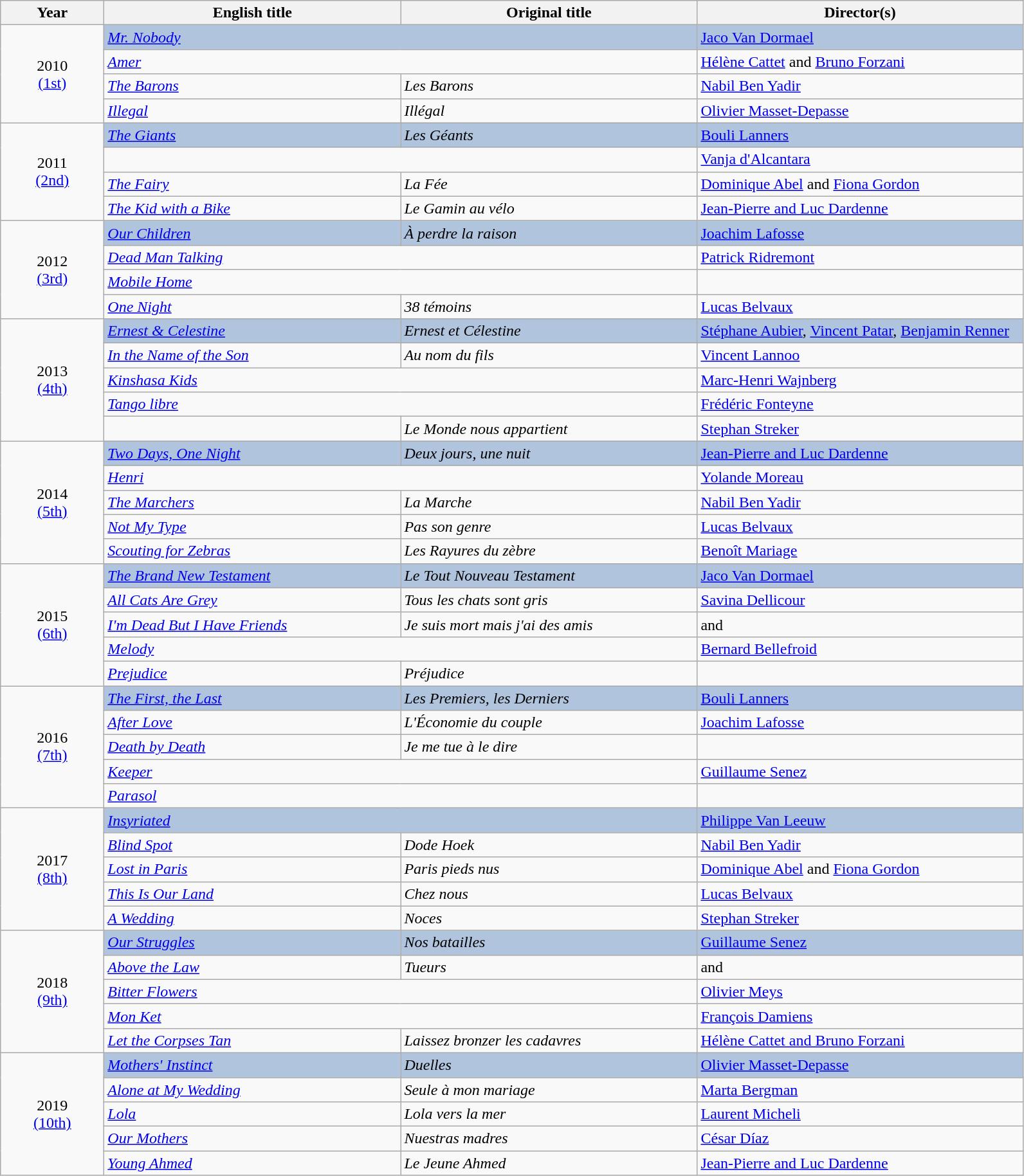<table class="wikitable">
<tr>
<th width="100"><strong>Year</strong></th>
<th width="300"><strong>English title</strong></th>
<th width="300"><strong>Original title</strong></th>
<th width="330"><strong>Director(s)</strong></th>
</tr>
<tr>
<td rowspan="4" style="text-align:center;">2010<br><a href='#'>(1st)</a></td>
<td colspan="2" style="background:#B0C4DE;"><em><a href='#'>Mr. Nobody</a></em></td>
<td style="background:#B0C4DE;"><a href='#'>Jaco Van Dormael</a></td>
</tr>
<tr>
<td colspan="2"><em><a href='#'>Amer</a></em></td>
<td><a href='#'>Hélène Cattet</a> and <a href='#'>Bruno Forzani</a></td>
</tr>
<tr>
<td><em><a href='#'>The Barons</a></em></td>
<td><em>Les Barons</em></td>
<td><a href='#'>Nabil Ben Yadir</a></td>
</tr>
<tr>
<td><em><a href='#'>Illegal</a></em></td>
<td><em>Illégal</em></td>
<td><a href='#'>Olivier Masset-Depasse</a></td>
</tr>
<tr>
<td rowspan="4" style="text-align:center;">2011<br><a href='#'>(2nd)</a></td>
<td style="background:#B0C4DE;"><em><a href='#'>The Giants</a></em></td>
<td style="background:#B0C4DE;"><em>Les Géants</em></td>
<td style="background:#B0C4DE;"><a href='#'>Bouli Lanners</a></td>
</tr>
<tr>
<td colspan="2"><em></em></td>
<td><a href='#'>Vanja d'Alcantara</a></td>
</tr>
<tr>
<td><em><a href='#'>The Fairy</a></em></td>
<td><em>La Fée</em></td>
<td><a href='#'>Dominique Abel</a> and <a href='#'>Fiona Gordon</a></td>
</tr>
<tr>
<td><em><a href='#'>The Kid with a Bike</a></em></td>
<td><em>Le Gamin au vélo</em></td>
<td><a href='#'>Jean-Pierre and Luc Dardenne</a></td>
</tr>
<tr>
<td rowspan="4" style="text-align:center;">2012<br><a href='#'>(3rd)</a></td>
<td style="background:#B0C4DE;"><em><a href='#'>Our Children</a></em></td>
<td style="background:#B0C4DE;"><em>À perdre la raison</em></td>
<td style="background:#B0C4DE;"><a href='#'>Joachim Lafosse</a></td>
</tr>
<tr>
<td colspan="2"><em><a href='#'>Dead Man Talking</a></em></td>
<td><a href='#'>Patrick Ridremont</a></td>
</tr>
<tr>
<td colspan="2"><em><a href='#'>Mobile Home</a></em></td>
<td></td>
</tr>
<tr>
<td><em><a href='#'>One Night</a></em></td>
<td><em>38 témoins</em></td>
<td><a href='#'>Lucas Belvaux</a></td>
</tr>
<tr>
<td rowspan="5" style="text-align:center;">2013<br><a href='#'>(4th)</a></td>
<td style="background:#B0C4DE;"><em><a href='#'>Ernest & Celestine</a></em></td>
<td style="background:#B0C4DE;"><em>Ernest et Célestine</em></td>
<td style="background:#B0C4DE;"><a href='#'>Stéphane Aubier</a>, <a href='#'>Vincent Patar</a>, <a href='#'>Benjamin Renner</a></td>
</tr>
<tr>
<td><em><a href='#'>In the Name of the Son</a></em></td>
<td><em>Au nom du fils</em></td>
<td><a href='#'>Vincent Lannoo</a></td>
</tr>
<tr>
<td colspan="2"><em><a href='#'>Kinshasa Kids</a></em></td>
<td><a href='#'>Marc-Henri Wajnberg</a></td>
</tr>
<tr>
<td colspan="2"><em><a href='#'>Tango libre</a></em></td>
<td><a href='#'>Frédéric Fonteyne</a></td>
</tr>
<tr>
<td><em></em></td>
<td><em>Le Monde nous appartient</em></td>
<td><a href='#'>Stephan Streker</a></td>
</tr>
<tr>
<td rowspan="5" style="text-align:center;">2014<br><a href='#'>(5th)</a></td>
<td style="background:#B0C4DE;"><em><a href='#'>Two Days, One Night</a></em></td>
<td style="background:#B0C4DE;"><em>Deux jours, une nuit</em></td>
<td style="background:#B0C4DE;"><a href='#'>Jean-Pierre and Luc Dardenne</a></td>
</tr>
<tr>
<td colspan="2"><em><a href='#'>Henri</a></em></td>
<td><a href='#'>Yolande Moreau</a></td>
</tr>
<tr>
<td><em><a href='#'>The Marchers</a></em></td>
<td><em>La Marche</em></td>
<td><a href='#'>Nabil Ben Yadir</a></td>
</tr>
<tr>
<td><em><a href='#'>Not My Type</a></em></td>
<td><em>Pas son genre</em></td>
<td><a href='#'>Lucas Belvaux</a></td>
</tr>
<tr>
<td><em><a href='#'>Scouting for Zebras</a></em></td>
<td><em>Les Rayures du zèbre</em></td>
<td><a href='#'>Benoît Mariage</a></td>
</tr>
<tr>
<td rowspan="5" style="text-align:center;">2015<br><a href='#'>(6th)</a></td>
<td style="background:#B0C4DE;"><em><a href='#'>The Brand New Testament</a></em></td>
<td style="background:#B0C4DE;"><em>Le Tout Nouveau Testament</em></td>
<td style="background:#B0C4DE;"><a href='#'>Jaco Van Dormael</a></td>
</tr>
<tr>
<td><em><a href='#'>All Cats Are Grey</a></em></td>
<td><em>Tous les chats sont gris</em></td>
<td><a href='#'>Savina Dellicour</a></td>
</tr>
<tr>
<td><em><a href='#'>I'm Dead But I Have Friends</a></em></td>
<td><em>Je suis mort mais j'ai des amis</em></td>
<td> and </td>
</tr>
<tr>
<td colspan="2"><em><a href='#'>Melody</a></em></td>
<td><a href='#'>Bernard Bellefroid</a></td>
</tr>
<tr>
<td><em><a href='#'>Prejudice</a></em></td>
<td><em>Préjudice</em></td>
<td></td>
</tr>
<tr>
<td rowspan="5" style="text-align:center;">2016<br><a href='#'>(7th)</a></td>
<td style="background:#B0C4DE;"><em><a href='#'>The First, the Last</a></em></td>
<td style="background:#B0C4DE;"><em>Les Premiers, les Derniers</em></td>
<td style="background:#B0C4DE;"><a href='#'>Bouli Lanners</a></td>
</tr>
<tr>
<td><em><a href='#'>After Love</a></em></td>
<td><em>L'Économie du couple</em></td>
<td><a href='#'>Joachim Lafosse</a></td>
</tr>
<tr>
<td><em><a href='#'>Death by Death</a></em></td>
<td><em>Je me tue à le dire</em></td>
<td></td>
</tr>
<tr>
<td colspan="2"><em><a href='#'>Keeper</a></em></td>
<td><a href='#'>Guillaume Senez</a></td>
</tr>
<tr>
<td colspan="2"><em><a href='#'>Parasol</a></em></td>
<td></td>
</tr>
<tr>
<td rowspan="5" style="text-align:center;">2017<br><a href='#'>(8th)</a></td>
<td colspan="2" style="background:#B0C4DE;"><em><a href='#'>Insyriated</a></em></td>
<td style="background:#B0C4DE;"><a href='#'>Philippe Van Leeuw</a></td>
</tr>
<tr>
<td><em><a href='#'>Blind Spot</a></em></td>
<td><em>Dode Hoek</em></td>
<td><a href='#'>Nabil Ben Yadir</a></td>
</tr>
<tr>
<td><em><a href='#'>Lost in Paris</a></em></td>
<td><em>Paris pieds nus</em></td>
<td><a href='#'>Dominique Abel</a> and <a href='#'>Fiona Gordon</a></td>
</tr>
<tr>
<td><em><a href='#'>This Is Our Land</a></em></td>
<td><em>Chez nous</em></td>
<td><a href='#'>Lucas Belvaux</a></td>
</tr>
<tr>
<td><em><a href='#'>A Wedding</a></em></td>
<td><em>Noces</em></td>
<td><a href='#'>Stephan Streker</a></td>
</tr>
<tr>
<td rowspan="5" style="text-align:center;">2018<br><a href='#'>(9th)</a></td>
<td style="background:#B0C4DE;"><em><a href='#'>Our Struggles</a></em></td>
<td style="background:#B0C4DE;"><em>Nos batailles</em></td>
<td style="background:#B0C4DE;"><a href='#'>Guillaume Senez</a></td>
</tr>
<tr>
<td><em><a href='#'>Above the Law</a></em></td>
<td><em>Tueurs</em></td>
<td> and </td>
</tr>
<tr>
<td colspan="2"><em><a href='#'>Bitter Flowers</a></em></td>
<td><a href='#'>Olivier Meys</a></td>
</tr>
<tr>
<td colspan="2"><em><a href='#'>Mon Ket</a></em></td>
<td><a href='#'>François Damiens</a></td>
</tr>
<tr>
<td><em><a href='#'>Let the Corpses Tan</a></em></td>
<td><em>Laissez bronzer les cadavres</em></td>
<td><a href='#'>Hélène Cattet and Bruno Forzani</a></td>
</tr>
<tr>
<td rowspan="5" style="text-align:center;">2019<br><a href='#'>(10th)</a></td>
<td style="background:#B0C4DE;"><em><a href='#'>Mothers' Instinct</a></em></td>
<td style="background:#B0C4DE;"><em>Duelles</em></td>
<td style="background:#B0C4DE;"><a href='#'>Olivier Masset-Depasse</a></td>
</tr>
<tr>
<td><em><a href='#'>Alone at My Wedding</a></em></td>
<td><em>Seule à mon mariage</em></td>
<td><a href='#'>Marta Bergman</a></td>
</tr>
<tr>
<td><em><a href='#'>Lola</a></em></td>
<td><em>Lola vers la mer</em></td>
<td><a href='#'>Laurent Micheli</a></td>
</tr>
<tr>
<td><em><a href='#'>Our Mothers</a></em></td>
<td><em>Nuestras madres</em></td>
<td><a href='#'>César Díaz</a></td>
</tr>
<tr>
<td><em><a href='#'>Young Ahmed</a></em></td>
<td><em>Le Jeune Ahmed</em></td>
<td><a href='#'>Jean-Pierre and Luc Dardenne</a></td>
</tr>
</table>
